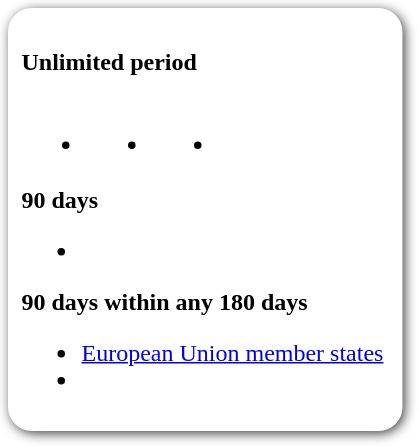<table style=" border-radius:1em; box-shadow: 0.1em 0.1em 0.5em rgba(0,0,0,0.75); background-color: white; border: 1px solid white; padding: 5px;">
<tr style="vertical-align:top;">
<td><br><strong>Unlimited period</strong><table>
<tr>
<td><br><ul><li></li></ul></td>
<td valign="top"><br><ul><li></li></ul></td>
<td valign="top"><br><ul><li></li></ul></td>
<td></td>
</tr>
</table>
<strong>90 days</strong><ul><li></li></ul><strong>90 days within any 180 days</strong><ul><li> <a href='#'>European Union member states</a></li><li></li></ul></td>
<td></td>
</tr>
</table>
